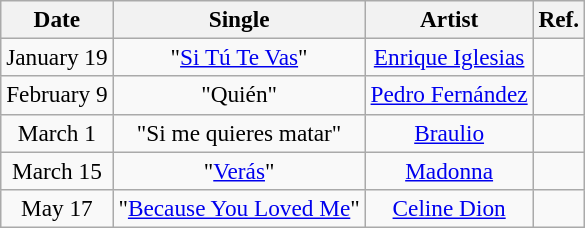<table class="wikitable" style="font-size:97%; text-align:center;">
<tr>
<th>Date</th>
<th>Single</th>
<th>Artist</th>
<th>Ref.</th>
</tr>
<tr>
<td>January 19</td>
<td>"<a href='#'>Si Tú Te Vas</a>"</td>
<td><a href='#'>Enrique Iglesias</a></td>
<td></td>
</tr>
<tr>
<td>February 9</td>
<td>"Quién"</td>
<td><a href='#'>Pedro Fernández</a></td>
<td></td>
</tr>
<tr>
<td>March 1</td>
<td>"Si me quieres matar"</td>
<td><a href='#'>Braulio</a></td>
<td></td>
</tr>
<tr>
<td>March 15</td>
<td>"<a href='#'>Verás</a>"</td>
<td><a href='#'>Madonna</a></td>
<td></td>
</tr>
<tr>
<td>May 17</td>
<td>"<a href='#'>Because You Loved Me</a>"</td>
<td><a href='#'>Celine Dion</a></td>
<td></td>
</tr>
</table>
